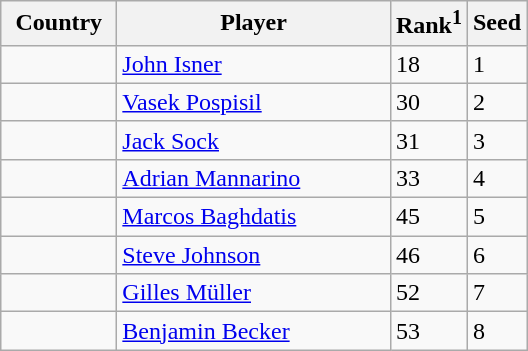<table class="sortable wikitable">
<tr>
<th width="70">Country</th>
<th width="175">Player</th>
<th>Rank<sup>1</sup></th>
<th>Seed</th>
</tr>
<tr>
<td></td>
<td><a href='#'>John Isner</a></td>
<td>18</td>
<td>1</td>
</tr>
<tr>
<td></td>
<td><a href='#'>Vasek Pospisil</a></td>
<td>30</td>
<td>2</td>
</tr>
<tr>
<td></td>
<td><a href='#'>Jack Sock</a></td>
<td>31</td>
<td>3</td>
</tr>
<tr>
<td></td>
<td><a href='#'>Adrian Mannarino</a></td>
<td>33</td>
<td>4</td>
</tr>
<tr>
<td></td>
<td><a href='#'>Marcos Baghdatis</a></td>
<td>45</td>
<td>5</td>
</tr>
<tr>
<td></td>
<td><a href='#'>Steve Johnson</a></td>
<td>46</td>
<td>6</td>
</tr>
<tr>
<td></td>
<td><a href='#'>Gilles Müller</a></td>
<td>52</td>
<td>7</td>
</tr>
<tr>
<td></td>
<td><a href='#'>Benjamin Becker</a></td>
<td>53</td>
<td>8</td>
</tr>
</table>
